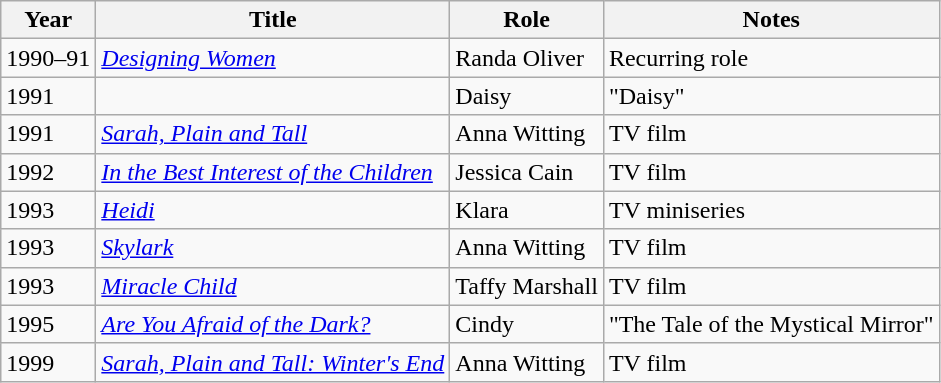<table class="wikitable sortable">
<tr>
<th>Year</th>
<th>Title</th>
<th>Role</th>
<th class="unsortable">Notes</th>
</tr>
<tr>
<td>1990–91</td>
<td><em><a href='#'>Designing Women</a></em></td>
<td>Randa Oliver</td>
<td>Recurring role</td>
</tr>
<tr>
<td>1991</td>
<td><em></em></td>
<td>Daisy</td>
<td>"Daisy"</td>
</tr>
<tr>
<td>1991</td>
<td><em><a href='#'>Sarah, Plain and Tall</a></em></td>
<td>Anna Witting</td>
<td>TV film</td>
</tr>
<tr>
<td>1992</td>
<td><em><a href='#'>In the Best Interest of the Children</a></em></td>
<td>Jessica Cain</td>
<td>TV film</td>
</tr>
<tr>
<td>1993</td>
<td><em><a href='#'>Heidi</a></em></td>
<td>Klara</td>
<td>TV miniseries</td>
</tr>
<tr>
<td>1993</td>
<td><em><a href='#'>Skylark</a></em></td>
<td>Anna Witting</td>
<td>TV film</td>
</tr>
<tr>
<td>1993</td>
<td><em><a href='#'>Miracle Child</a></em></td>
<td>Taffy Marshall</td>
<td>TV film</td>
</tr>
<tr>
<td>1995</td>
<td><em><a href='#'>Are You Afraid of the Dark?</a></em></td>
<td>Cindy</td>
<td>"The Tale of the Mystical Mirror"</td>
</tr>
<tr>
<td>1999</td>
<td><em><a href='#'>Sarah, Plain and Tall: Winter's End</a></em></td>
<td>Anna Witting</td>
<td>TV film</td>
</tr>
</table>
